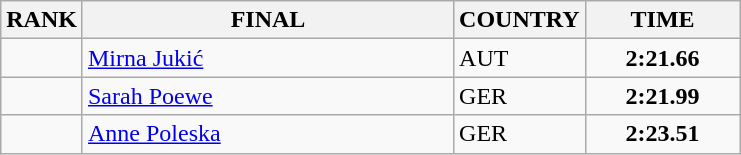<table class="wikitable">
<tr>
<th>RANK</th>
<th align="left" style="width: 15em">FINAL</th>
<th>COUNTRY</th>
<th style="width: 6em">TIME</th>
</tr>
<tr>
<td align="center"></td>
<td><a href='#'>Mirna Jukić</a></td>
<td> AUT</td>
<td align="center"><strong>2:21.66</strong></td>
</tr>
<tr>
<td align="center"></td>
<td><a href='#'>Sarah Poewe</a></td>
<td> GER</td>
<td align="center"><strong>2:21.99</strong></td>
</tr>
<tr>
<td align="center"></td>
<td><a href='#'>Anne Poleska</a></td>
<td> GER</td>
<td align="center"><strong>2:23.51</strong></td>
</tr>
</table>
